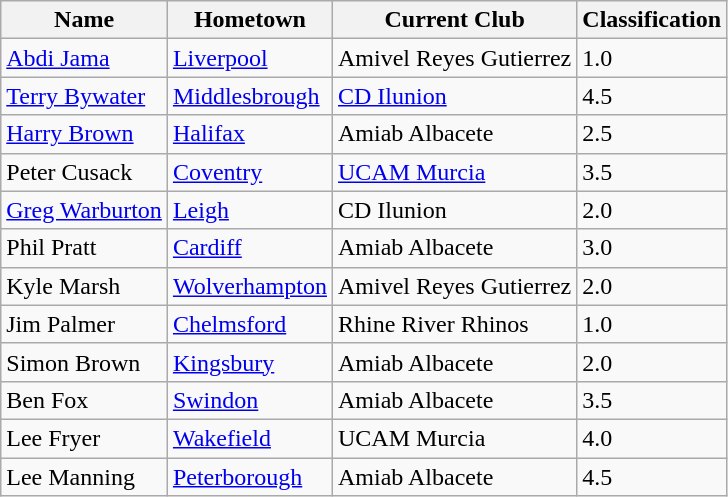<table class="wikitable">
<tr>
<th>Name</th>
<th>Hometown</th>
<th>Current Club</th>
<th>Classification</th>
</tr>
<tr>
<td><a href='#'>Abdi Jama</a></td>
<td><a href='#'>Liverpool</a></td>
<td>Amivel Reyes Gutierrez</td>
<td>1.0</td>
</tr>
<tr>
<td><a href='#'>Terry Bywater</a></td>
<td><a href='#'>Middlesbrough</a></td>
<td><a href='#'>CD Ilunion</a></td>
<td>4.5</td>
</tr>
<tr>
<td><a href='#'>Harry Brown</a></td>
<td><a href='#'>Halifax</a></td>
<td>Amiab Albacete</td>
<td>2.5</td>
</tr>
<tr>
<td>Peter Cusack</td>
<td><a href='#'>Coventry</a></td>
<td><a href='#'>UCAM Murcia</a></td>
<td>3.5</td>
</tr>
<tr>
<td><a href='#'>Greg Warburton</a></td>
<td><a href='#'>Leigh</a></td>
<td>CD Ilunion</td>
<td>2.0</td>
</tr>
<tr>
<td>Phil Pratt</td>
<td><a href='#'>Cardiff</a></td>
<td>Amiab Albacete</td>
<td>3.0</td>
</tr>
<tr>
<td>Kyle Marsh</td>
<td><a href='#'>Wolverhampton</a></td>
<td>Amivel Reyes Gutierrez</td>
<td>2.0</td>
</tr>
<tr>
<td>Jim Palmer</td>
<td><a href='#'>Chelmsford</a></td>
<td>Rhine River Rhinos</td>
<td>1.0</td>
</tr>
<tr>
<td>Simon Brown</td>
<td><a href='#'>Kingsbury</a></td>
<td>Amiab Albacete</td>
<td>2.0</td>
</tr>
<tr>
<td>Ben Fox</td>
<td><a href='#'>Swindon</a></td>
<td>Amiab Albacete</td>
<td>3.5</td>
</tr>
<tr>
<td>Lee Fryer</td>
<td><a href='#'>Wakefield</a></td>
<td>UCAM Murcia</td>
<td>4.0</td>
</tr>
<tr>
<td>Lee Manning</td>
<td><a href='#'>Peterborough</a></td>
<td>Amiab Albacete</td>
<td>4.5</td>
</tr>
</table>
